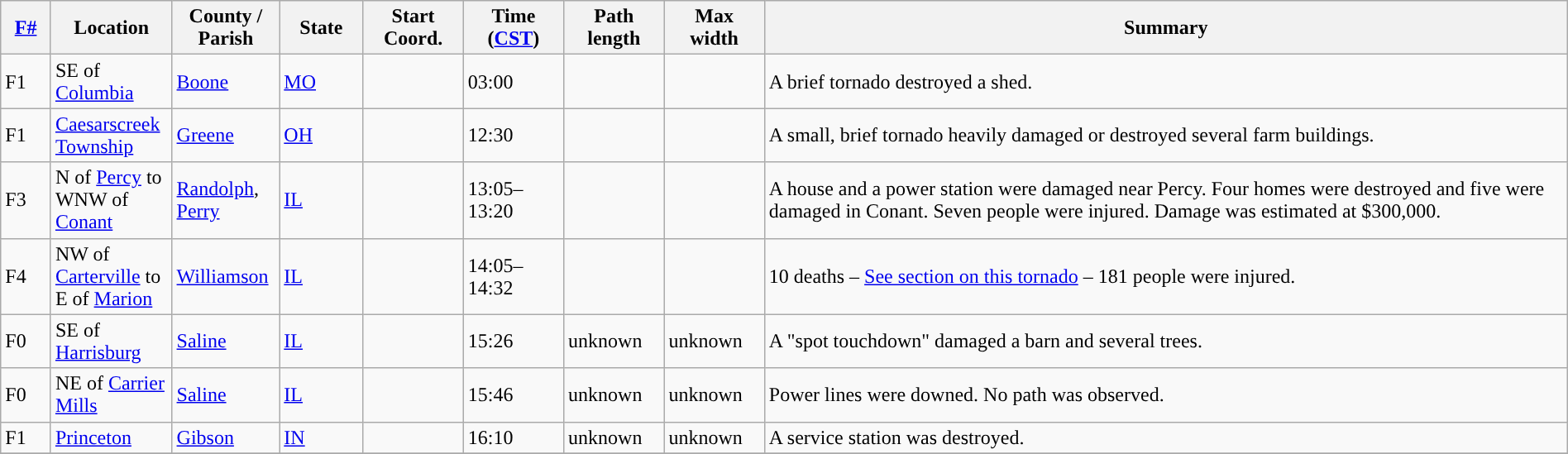<table class="wikitable sortable" style="width:100%;">
<tr>
<th scope="col" width="3%" align="center"><a href='#'>F#</a></th>
<th scope="col" width="7%" align="center" class="unsortable">Location</th>
<th scope="col" width="6%" align="center" class="unsortable">County / Parish</th>
<th scope="col" width="5%" align="center">State</th>
<th scope="col" width="6%" align="center">Start Coord.</th>
<th scope="col" width="6%" align="center">Time (<a href='#'>CST</a>)</th>
<th scope="col" width="6%" align="center">Path length</th>
<th scope="col" width="6%" align="center">Max width</th>
<th scope="col" width="48%" class="unsortable" align="center">Summary</th>
</tr>
<tr>
<td>F1</td>
<td>SE of <a href='#'>Columbia</a></td>
<td><a href='#'>Boone</a></td>
<td><a href='#'>MO</a></td>
<td></td>
<td>03:00</td>
<td></td>
<td></td>
<td>A brief tornado destroyed a shed.</td>
</tr>
<tr>
<td>F1</td>
<td><a href='#'>Caesarscreek Township</a></td>
<td><a href='#'>Greene</a></td>
<td><a href='#'>OH</a></td>
<td></td>
<td>12:30</td>
<td></td>
<td></td>
<td>A small, brief tornado heavily damaged or destroyed several farm buildings.</td>
</tr>
<tr>
<td>F3</td>
<td>N of <a href='#'>Percy</a> to WNW of <a href='#'>Conant</a></td>
<td><a href='#'>Randolph</a>, <a href='#'>Perry</a></td>
<td><a href='#'>IL</a></td>
<td></td>
<td>13:05–13:20</td>
<td></td>
<td></td>
<td>A house and a power station were damaged near Percy. Four homes were destroyed and five were damaged in Conant. Seven people were injured. Damage was estimated at $300,000.</td>
</tr>
<tr>
<td>F4</td>
<td>NW of <a href='#'>Carterville</a> to E of <a href='#'>Marion</a></td>
<td><a href='#'>Williamson</a></td>
<td><a href='#'>IL</a></td>
<td></td>
<td>14:05–14:32</td>
<td></td>
<td></td>
<td>10 deaths – <a href='#'>See section on this tornado</a> – 181 people were injured.</td>
</tr>
<tr>
<td>F0</td>
<td>SE of <a href='#'>Harrisburg</a></td>
<td><a href='#'>Saline</a></td>
<td><a href='#'>IL</a></td>
<td></td>
<td>15:26</td>
<td>unknown</td>
<td>unknown</td>
<td>A "spot touchdown" damaged a barn and several trees.</td>
</tr>
<tr>
<td>F0</td>
<td>NE of <a href='#'>Carrier Mills</a></td>
<td><a href='#'>Saline</a></td>
<td><a href='#'>IL</a></td>
<td></td>
<td>15:46</td>
<td>unknown</td>
<td>unknown</td>
<td>Power lines were downed. No path was observed.</td>
</tr>
<tr>
<td>F1</td>
<td><a href='#'>Princeton</a></td>
<td><a href='#'>Gibson</a></td>
<td><a href='#'>IN</a></td>
<td></td>
<td>16:10</td>
<td>unknown</td>
<td>unknown</td>
<td>A service station was destroyed.</td>
</tr>
<tr>
</tr>
</table>
